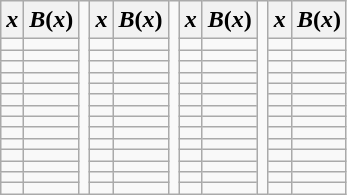<table class=wikitable>
<tr>
<th><em>x</em></th>
<th><em>B</em>(<em>x</em>)</th>
<td rowspan=15></td>
<th><em>x</em></th>
<th><em>B</em>(<em>x</em>)</th>
<td rowspan=15></td>
<th><em>x</em></th>
<th><em>B</em>(<em>x</em>)</th>
<td rowspan=15></td>
<th><em>x</em></th>
<th><em>B</em>(<em>x</em>)</th>
</tr>
<tr>
<td></td>
<td></td>
<td></td>
<td></td>
<td></td>
<td></td>
<td></td>
<td></td>
</tr>
<tr>
<td></td>
<td></td>
<td></td>
<td></td>
<td></td>
<td></td>
<td></td>
<td></td>
</tr>
<tr>
<td></td>
<td></td>
<td></td>
<td></td>
<td></td>
<td></td>
<td></td>
<td></td>
</tr>
<tr>
<td></td>
<td></td>
<td></td>
<td></td>
<td></td>
<td></td>
<td></td>
<td></td>
</tr>
<tr>
<td></td>
<td></td>
<td></td>
<td></td>
<td></td>
<td></td>
<td></td>
<td></td>
</tr>
<tr>
<td></td>
<td></td>
<td></td>
<td></td>
<td></td>
<td></td>
<td></td>
<td></td>
</tr>
<tr>
<td></td>
<td></td>
<td></td>
<td></td>
<td></td>
<td></td>
<td></td>
<td></td>
</tr>
<tr>
<td></td>
<td></td>
<td></td>
<td></td>
<td></td>
<td></td>
<td></td>
<td></td>
</tr>
<tr>
<td></td>
<td></td>
<td></td>
<td></td>
<td></td>
<td></td>
<td></td>
<td></td>
</tr>
<tr>
<td></td>
<td></td>
<td></td>
<td></td>
<td></td>
<td></td>
<td></td>
<td></td>
</tr>
<tr>
<td></td>
<td></td>
<td></td>
<td></td>
<td></td>
<td></td>
<td></td>
<td></td>
</tr>
<tr>
<td></td>
<td></td>
<td></td>
<td></td>
<td></td>
<td></td>
<td></td>
<td></td>
</tr>
<tr>
<td></td>
<td></td>
<td></td>
<td></td>
<td></td>
<td></td>
<td></td>
<td></td>
</tr>
<tr>
<td></td>
<td></td>
<td></td>
<td></td>
<td></td>
<td></td>
<td></td>
<td></td>
</tr>
</table>
